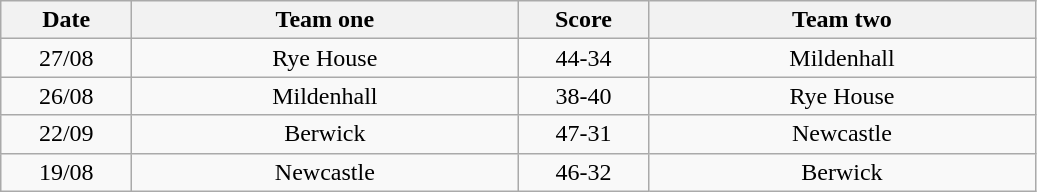<table class="wikitable" style="text-align: center">
<tr>
<th width=80>Date</th>
<th width=250>Team one</th>
<th width=80>Score</th>
<th width=250>Team two</th>
</tr>
<tr>
<td>27/08</td>
<td>Rye House</td>
<td>44-34</td>
<td>Mildenhall</td>
</tr>
<tr>
<td>26/08</td>
<td>Mildenhall</td>
<td>38-40</td>
<td>Rye House</td>
</tr>
<tr>
<td>22/09</td>
<td>Berwick</td>
<td>47-31</td>
<td>Newcastle</td>
</tr>
<tr>
<td>19/08</td>
<td>Newcastle</td>
<td>46-32</td>
<td>Berwick</td>
</tr>
</table>
